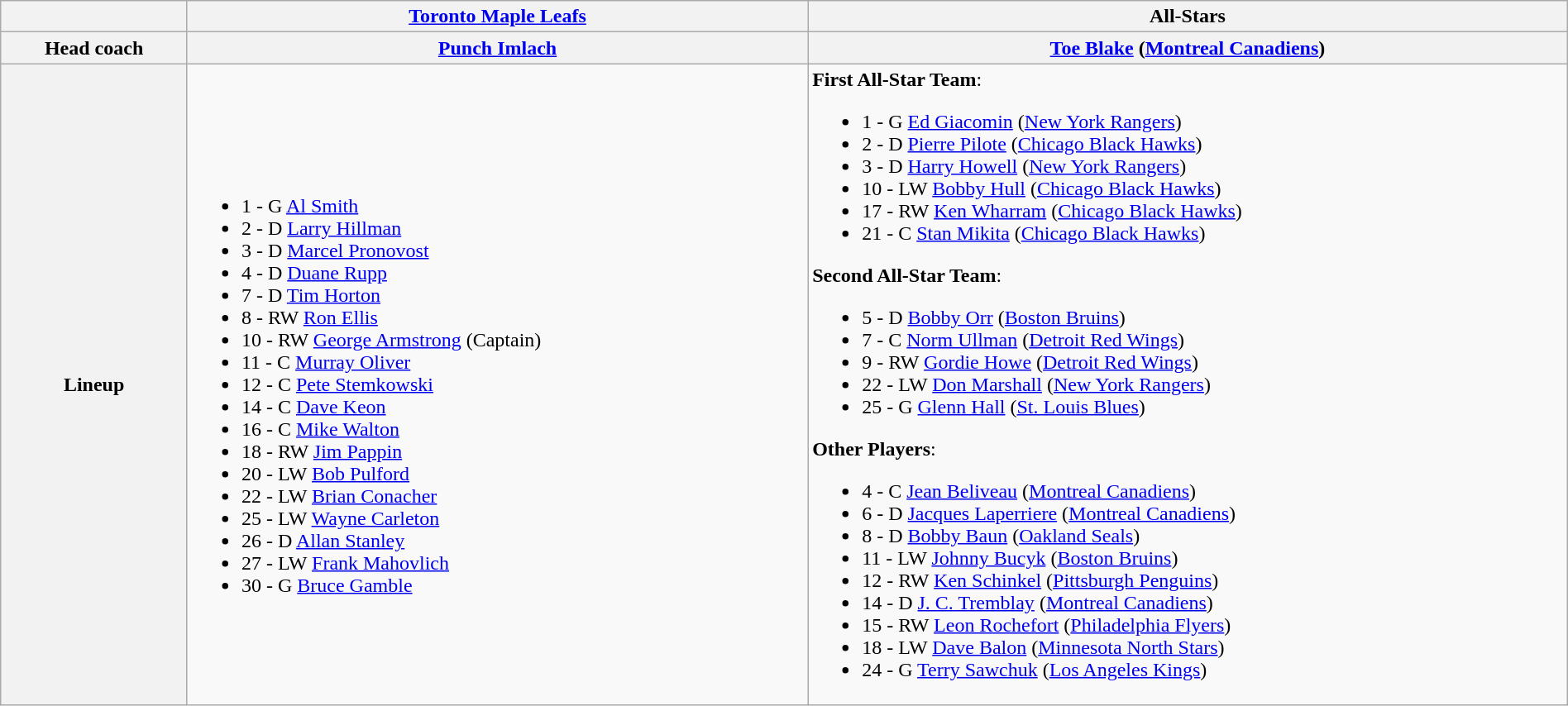<table class="wikitable" style="width:100%">
<tr>
<th></th>
<th><a href='#'>Toronto Maple Leafs</a></th>
<th>All-Stars</th>
</tr>
<tr>
<th>Head coach</th>
<th><a href='#'>Punch Imlach</a></th>
<th><a href='#'>Toe Blake</a> (<a href='#'>Montreal Canadiens</a>)</th>
</tr>
<tr>
<th>Lineup</th>
<td><br><ul><li>1 - G <a href='#'>Al Smith</a></li><li>2 - D <a href='#'>Larry Hillman</a></li><li>3 - D <a href='#'>Marcel Pronovost</a></li><li>4 - D <a href='#'>Duane Rupp</a></li><li>7 - D <a href='#'>Tim Horton</a></li><li>8 - RW <a href='#'>Ron Ellis</a></li><li>10 - RW <a href='#'>George Armstrong</a> (Captain)</li><li>11 - C <a href='#'>Murray Oliver</a></li><li>12 - C <a href='#'>Pete Stemkowski</a></li><li>14 - C <a href='#'>Dave Keon</a></li><li>16 - C <a href='#'>Mike Walton</a></li><li>18 - RW <a href='#'>Jim Pappin</a></li><li>20 - LW <a href='#'>Bob Pulford</a></li><li>22 - LW <a href='#'>Brian Conacher</a></li><li>25 - LW <a href='#'>Wayne Carleton</a></li><li>26 - D <a href='#'>Allan Stanley</a></li><li>27 - LW <a href='#'>Frank Mahovlich</a></li><li>30 - G <a href='#'>Bruce Gamble</a></li></ul></td>
<td><strong>First All-Star Team</strong>:<br><ul><li>1 - G <a href='#'>Ed Giacomin</a> (<a href='#'>New York Rangers</a>)</li><li>2 - D <a href='#'>Pierre Pilote</a> (<a href='#'>Chicago Black Hawks</a>)</li><li>3 - D <a href='#'>Harry Howell</a> (<a href='#'>New York Rangers</a>)</li><li>10 - LW <a href='#'>Bobby Hull</a> (<a href='#'>Chicago Black Hawks</a>)</li><li>17 - RW <a href='#'>Ken Wharram</a> (<a href='#'>Chicago Black Hawks</a>)</li><li>21 - C <a href='#'>Stan Mikita</a> (<a href='#'>Chicago Black Hawks</a>)</li></ul><strong>Second All-Star Team</strong>:<ul><li>5 - D <a href='#'>Bobby Orr</a> (<a href='#'>Boston Bruins</a>)</li><li>7 - C <a href='#'>Norm Ullman</a> (<a href='#'>Detroit Red Wings</a>)</li><li>9 - RW <a href='#'>Gordie Howe</a> (<a href='#'>Detroit Red Wings</a>)</li><li>22 - LW <a href='#'>Don Marshall</a> (<a href='#'>New York Rangers</a>)</li><li>25 - G <a href='#'>Glenn Hall</a> (<a href='#'>St. Louis Blues</a>)</li></ul><strong>Other Players</strong>:<ul><li>4 - C <a href='#'>Jean Beliveau</a> (<a href='#'>Montreal Canadiens</a>)</li><li>6 - D <a href='#'>Jacques Laperriere</a> (<a href='#'>Montreal Canadiens</a>)</li><li>8 - D <a href='#'>Bobby Baun</a> (<a href='#'>Oakland Seals</a>)</li><li>11 - LW <a href='#'>Johnny Bucyk</a> (<a href='#'>Boston Bruins</a>)</li><li>12 - RW <a href='#'>Ken Schinkel</a> (<a href='#'>Pittsburgh Penguins</a>)</li><li>14 - D <a href='#'>J. C. Tremblay</a> (<a href='#'>Montreal Canadiens</a>)</li><li>15 - RW <a href='#'>Leon Rochefort</a> (<a href='#'>Philadelphia Flyers</a>)</li><li>18 - LW <a href='#'>Dave Balon</a> (<a href='#'>Minnesota North Stars</a>)</li><li>24 - G <a href='#'>Terry Sawchuk</a> (<a href='#'>Los Angeles Kings</a>)</li></ul></td>
</tr>
</table>
